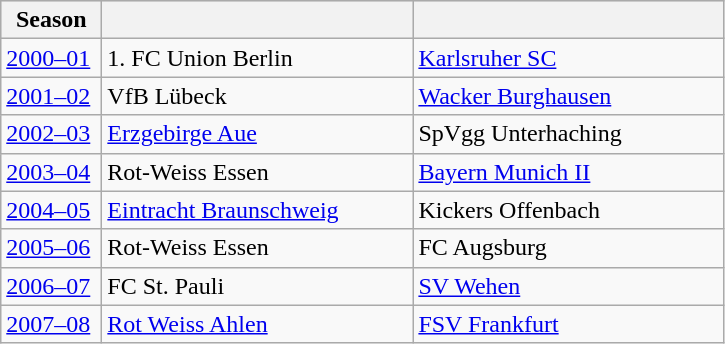<table class="wikitable">
<tr align="center" bgcolor="#dfdfdf">
<th width="60">Season</th>
<th width="200"></th>
<th width="200"></th>
</tr>
<tr>
<td><a href='#'>2000–01</a></td>
<td>1. FC Union Berlin</td>
<td><a href='#'>Karlsruher SC</a></td>
</tr>
<tr>
<td><a href='#'>2001–02</a></td>
<td>VfB Lübeck</td>
<td><a href='#'>Wacker Burghausen</a></td>
</tr>
<tr>
<td><a href='#'>2002–03</a></td>
<td><a href='#'>Erzgebirge Aue</a></td>
<td>SpVgg Unterhaching</td>
</tr>
<tr>
<td><a href='#'>2003–04</a></td>
<td>Rot-Weiss Essen</td>
<td><a href='#'>Bayern Munich II</a></td>
</tr>
<tr>
<td><a href='#'>2004–05</a></td>
<td><a href='#'>Eintracht Braunschweig</a></td>
<td>Kickers Offenbach</td>
</tr>
<tr>
<td><a href='#'>2005–06</a></td>
<td>Rot-Weiss Essen</td>
<td>FC Augsburg</td>
</tr>
<tr>
<td><a href='#'>2006–07</a></td>
<td>FC St. Pauli</td>
<td><a href='#'>SV Wehen</a></td>
</tr>
<tr>
<td><a href='#'>2007–08</a></td>
<td><a href='#'>Rot Weiss Ahlen</a></td>
<td><a href='#'>FSV Frankfurt</a></td>
</tr>
</table>
